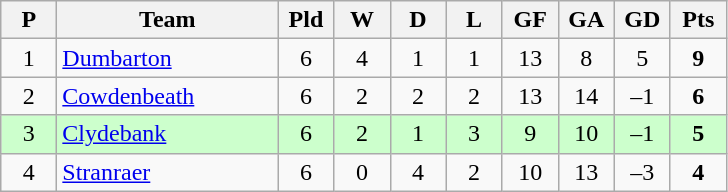<table class="wikitable" style="text-align: center;">
<tr>
<th width=30>P</th>
<th width=140>Team</th>
<th width=30>Pld</th>
<th width=30>W</th>
<th width=30>D</th>
<th width=30>L</th>
<th width=30>GF</th>
<th width=30>GA</th>
<th width=30>GD</th>
<th width=30>Pts</th>
</tr>
<tr>
<td>1</td>
<td align=left><a href='#'>Dumbarton</a></td>
<td>6</td>
<td>4</td>
<td>1</td>
<td>1</td>
<td>13</td>
<td>8</td>
<td>5</td>
<td><strong>9</strong></td>
</tr>
<tr>
<td>2</td>
<td align=left><a href='#'>Cowdenbeath</a></td>
<td>6</td>
<td>2</td>
<td>2</td>
<td>2</td>
<td>13</td>
<td>14</td>
<td>–1</td>
<td><strong>6</strong></td>
</tr>
<tr style="background:#ccffcc;">
<td>3</td>
<td align=left><a href='#'>Clydebank</a></td>
<td>6</td>
<td>2</td>
<td>1</td>
<td>3</td>
<td>9</td>
<td>10</td>
<td>–1</td>
<td><strong>5</strong></td>
</tr>
<tr>
<td>4</td>
<td align=left><a href='#'>Stranraer</a></td>
<td>6</td>
<td>0</td>
<td>4</td>
<td>2</td>
<td>10</td>
<td>13</td>
<td>–3</td>
<td><strong>4</strong></td>
</tr>
</table>
